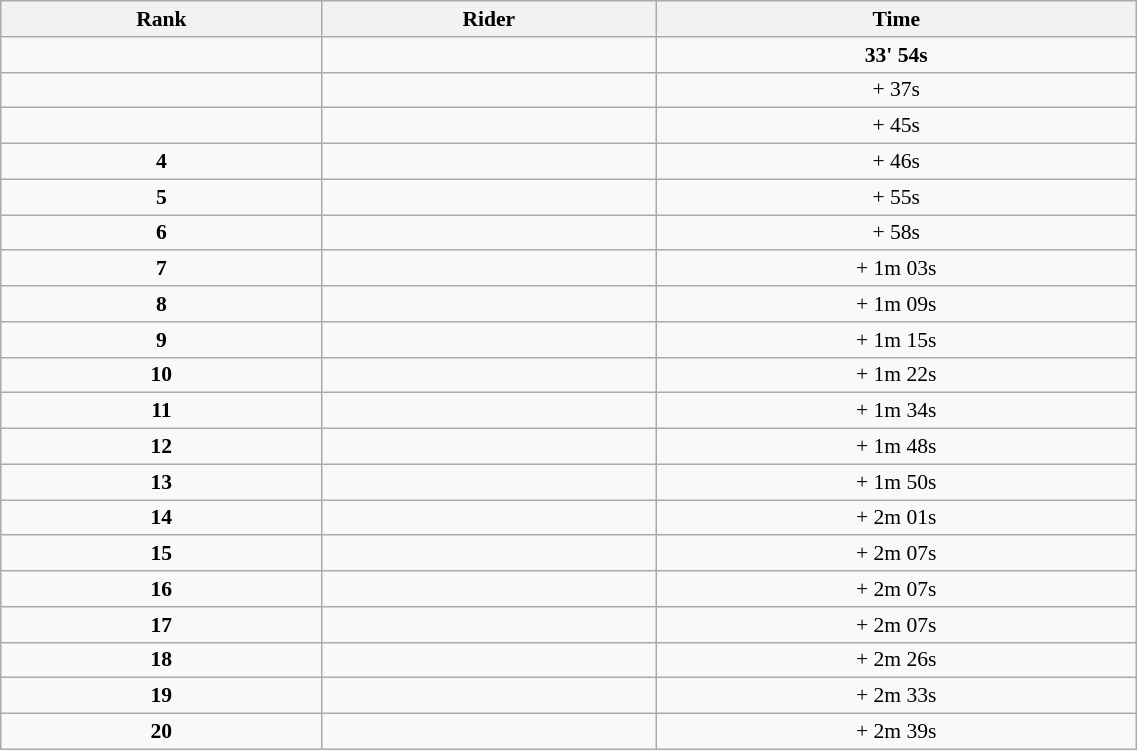<table class=wikitable style="text-align:center; font-size:90%;" width="60%">
<tr>
<th>Rank</th>
<th>Rider</th>
<th>Time</th>
</tr>
<tr>
<td></td>
<td align="left"></td>
<td><strong>33' 54s </strong></td>
</tr>
<tr>
<td></td>
<td align="left"></td>
<td>+ 37s</td>
</tr>
<tr>
<td></td>
<td align="left"></td>
<td>+ 45s</td>
</tr>
<tr>
<td><strong>4</strong></td>
<td align="left"></td>
<td>+ 46s</td>
</tr>
<tr>
<td><strong>5</strong></td>
<td align="left"></td>
<td>+ 55s</td>
</tr>
<tr>
<td><strong>6</strong></td>
<td align="left"></td>
<td>+ 58s</td>
</tr>
<tr>
<td><strong>7</strong></td>
<td align="left"></td>
<td>+ 1m 03s</td>
</tr>
<tr>
<td><strong>8</strong></td>
<td align="left"></td>
<td>+ 1m 09s</td>
</tr>
<tr>
<td><strong>9</strong></td>
<td align="left"></td>
<td>+ 1m 15s</td>
</tr>
<tr>
<td><strong>10</strong></td>
<td align="left"></td>
<td>+ 1m 22s</td>
</tr>
<tr>
<td><strong>11</strong></td>
<td align="left"></td>
<td>+ 1m 34s</td>
</tr>
<tr>
<td><strong>12</strong></td>
<td align="left"></td>
<td>+ 1m 48s</td>
</tr>
<tr>
<td><strong>13</strong></td>
<td align="left"></td>
<td>+ 1m 50s</td>
</tr>
<tr>
<td><strong>14</strong></td>
<td align="left"></td>
<td>+ 2m 01s</td>
</tr>
<tr>
<td><strong>15</strong></td>
<td align="left"></td>
<td>+ 2m 07s</td>
</tr>
<tr>
<td><strong>16</strong></td>
<td align="left"></td>
<td>+ 2m 07s</td>
</tr>
<tr>
<td><strong>17</strong></td>
<td align="left"></td>
<td>+ 2m 07s</td>
</tr>
<tr>
<td><strong>18</strong></td>
<td align="left"></td>
<td>+ 2m 26s</td>
</tr>
<tr>
<td><strong>19</strong></td>
<td align="left"></td>
<td>+ 2m 33s</td>
</tr>
<tr>
<td><strong>20</strong></td>
<td align="left"></td>
<td>+ 2m 39s</td>
</tr>
</table>
